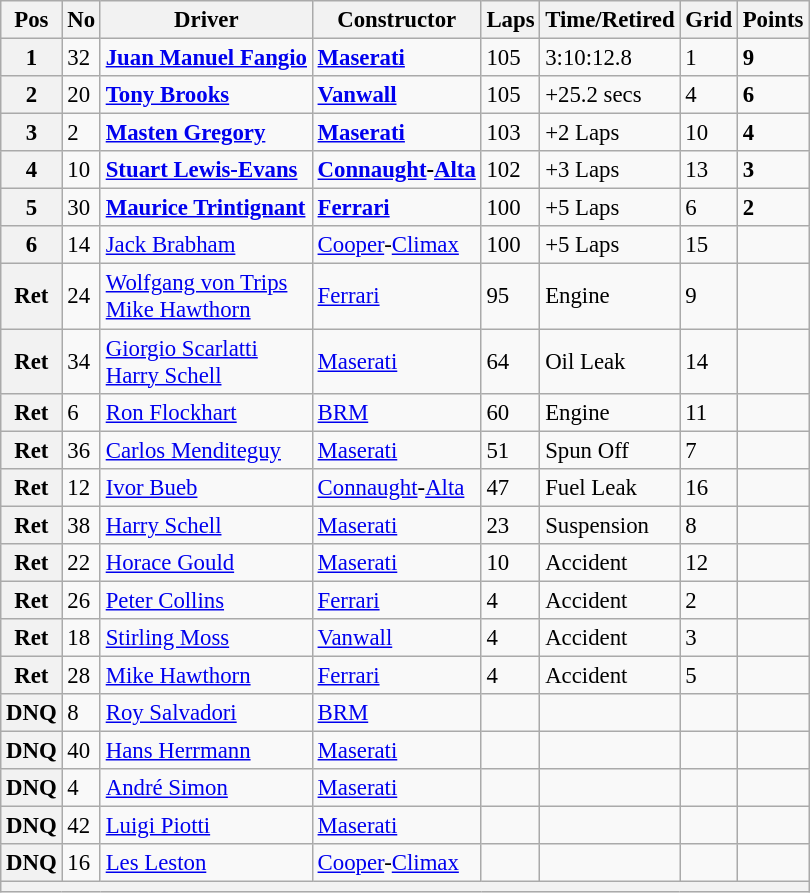<table class="wikitable" style="font-size: 95%;">
<tr>
<th>Pos</th>
<th>No</th>
<th>Driver</th>
<th>Constructor</th>
<th>Laps</th>
<th>Time/Retired</th>
<th>Grid</th>
<th>Points</th>
</tr>
<tr>
<th>1</th>
<td>32</td>
<td> <strong><a href='#'>Juan Manuel Fangio</a></strong></td>
<td><strong><a href='#'>Maserati</a></strong></td>
<td>105</td>
<td>3:10:12.8</td>
<td>1</td>
<td><strong>9</strong></td>
</tr>
<tr>
<th>2</th>
<td>20</td>
<td> <strong><a href='#'>Tony Brooks</a></strong></td>
<td><strong><a href='#'>Vanwall</a></strong></td>
<td>105</td>
<td>+25.2 secs</td>
<td>4</td>
<td><strong>6</strong></td>
</tr>
<tr>
<th>3</th>
<td>2</td>
<td> <strong><a href='#'>Masten Gregory</a></strong></td>
<td><strong><a href='#'>Maserati</a></strong></td>
<td>103</td>
<td>+2 Laps</td>
<td>10</td>
<td><strong>4</strong></td>
</tr>
<tr>
<th>4</th>
<td>10</td>
<td> <strong><a href='#'>Stuart Lewis-Evans</a></strong></td>
<td><strong><a href='#'>Connaught</a>-<a href='#'>Alta</a></strong></td>
<td>102</td>
<td>+3 Laps</td>
<td>13</td>
<td><strong>3</strong></td>
</tr>
<tr>
<th>5</th>
<td>30</td>
<td> <strong><a href='#'>Maurice Trintignant</a></strong></td>
<td><strong><a href='#'>Ferrari</a></strong></td>
<td>100</td>
<td>+5 Laps</td>
<td>6</td>
<td><strong>2</strong></td>
</tr>
<tr>
<th>6</th>
<td>14</td>
<td> <a href='#'>Jack Brabham</a></td>
<td><a href='#'>Cooper</a>-<a href='#'>Climax</a></td>
<td>100</td>
<td>+5 Laps</td>
<td>15</td>
<td></td>
</tr>
<tr>
<th>Ret</th>
<td>24</td>
<td> <a href='#'>Wolfgang von Trips</a><br> <a href='#'>Mike Hawthorn</a></td>
<td><a href='#'>Ferrari</a></td>
<td>95</td>
<td>Engine</td>
<td>9</td>
<td></td>
</tr>
<tr>
<th>Ret</th>
<td>34</td>
<td> <a href='#'>Giorgio Scarlatti</a><br> <a href='#'>Harry Schell</a></td>
<td><a href='#'>Maserati</a></td>
<td>64</td>
<td>Oil Leak</td>
<td>14</td>
<td></td>
</tr>
<tr>
<th>Ret</th>
<td>6</td>
<td> <a href='#'>Ron Flockhart</a></td>
<td><a href='#'>BRM</a></td>
<td>60</td>
<td>Engine</td>
<td>11</td>
<td></td>
</tr>
<tr>
<th>Ret</th>
<td>36</td>
<td> <a href='#'>Carlos Menditeguy</a></td>
<td><a href='#'>Maserati</a></td>
<td>51</td>
<td>Spun Off</td>
<td>7</td>
<td></td>
</tr>
<tr>
<th>Ret</th>
<td>12</td>
<td> <a href='#'>Ivor Bueb</a></td>
<td><a href='#'>Connaught</a>-<a href='#'>Alta</a></td>
<td>47</td>
<td>Fuel Leak</td>
<td>16</td>
<td></td>
</tr>
<tr>
<th>Ret</th>
<td>38</td>
<td> <a href='#'>Harry Schell</a></td>
<td><a href='#'>Maserati</a></td>
<td>23</td>
<td>Suspension</td>
<td>8</td>
<td></td>
</tr>
<tr>
<th>Ret</th>
<td>22</td>
<td> <a href='#'>Horace Gould</a></td>
<td><a href='#'>Maserati</a></td>
<td>10</td>
<td>Accident</td>
<td>12</td>
<td></td>
</tr>
<tr>
<th>Ret</th>
<td>26</td>
<td> <a href='#'>Peter Collins</a></td>
<td><a href='#'>Ferrari</a></td>
<td>4</td>
<td>Accident</td>
<td>2</td>
<td></td>
</tr>
<tr>
<th>Ret</th>
<td>18</td>
<td> <a href='#'>Stirling Moss</a></td>
<td><a href='#'>Vanwall</a></td>
<td>4</td>
<td>Accident</td>
<td>3</td>
<td></td>
</tr>
<tr>
<th>Ret</th>
<td>28</td>
<td> <a href='#'>Mike Hawthorn</a></td>
<td><a href='#'>Ferrari</a></td>
<td>4</td>
<td>Accident</td>
<td>5</td>
<td></td>
</tr>
<tr>
<th>DNQ</th>
<td>8</td>
<td> <a href='#'>Roy Salvadori</a></td>
<td><a href='#'>BRM</a></td>
<td></td>
<td></td>
<td></td>
<td></td>
</tr>
<tr>
<th>DNQ</th>
<td>40</td>
<td> <a href='#'>Hans Herrmann</a></td>
<td><a href='#'>Maserati</a></td>
<td></td>
<td></td>
<td></td>
<td></td>
</tr>
<tr>
<th>DNQ</th>
<td>4</td>
<td> <a href='#'>André Simon</a></td>
<td><a href='#'>Maserati</a></td>
<td></td>
<td></td>
<td></td>
<td></td>
</tr>
<tr>
<th>DNQ</th>
<td>42</td>
<td> <a href='#'>Luigi Piotti</a></td>
<td><a href='#'>Maserati</a></td>
<td></td>
<td></td>
<td></td>
<td></td>
</tr>
<tr>
<th>DNQ</th>
<td>16</td>
<td> <a href='#'>Les Leston</a></td>
<td><a href='#'>Cooper</a>-<a href='#'>Climax</a></td>
<td></td>
<td></td>
<td></td>
<td></td>
</tr>
<tr>
<th colspan="8"></th>
</tr>
</table>
